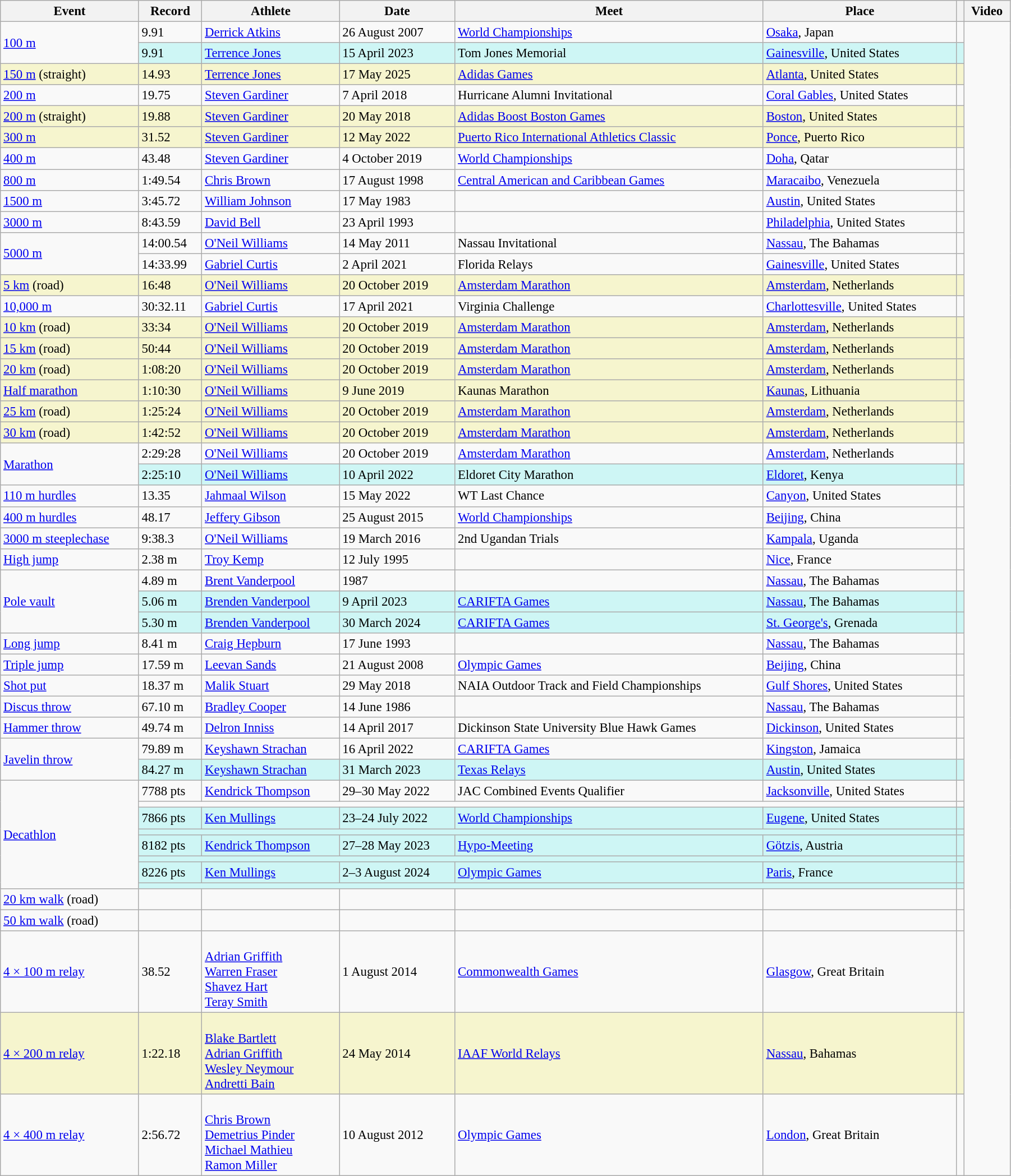<table class="wikitable" style="font-size:95%; width: 95%;">
<tr>
<th>Event</th>
<th>Record</th>
<th>Athlete</th>
<th>Date</th>
<th>Meet</th>
<th>Place</th>
<th></th>
<th>Video</th>
</tr>
<tr>
<td rowspan=2><a href='#'>100 m</a></td>
<td>9.91 </td>
<td><a href='#'>Derrick Atkins</a></td>
<td>26 August 2007</td>
<td><a href='#'>World Championships</a></td>
<td><a href='#'>Osaka</a>, Japan</td>
<td></td>
</tr>
<tr style="background:#cef6f5;">
<td>9.91 </td>
<td><a href='#'>Terrence Jones</a></td>
<td>15 April 2023</td>
<td>Tom Jones Memorial</td>
<td><a href='#'>Gainesville</a>, United States</td>
<td></td>
</tr>
<tr style="background:#f6F5CE;">
<td><a href='#'>150 m</a> (straight)</td>
<td>14.93 </td>
<td><a href='#'>Terrence Jones</a></td>
<td>17 May 2025</td>
<td><a href='#'>Adidas Games</a></td>
<td><a href='#'>Atlanta</a>, United States</td>
<td></td>
</tr>
<tr>
<td><a href='#'>200 m</a></td>
<td>19.75 </td>
<td><a href='#'>Steven Gardiner</a></td>
<td>7 April 2018</td>
<td>Hurricane Alumni Invitational</td>
<td><a href='#'>Coral Gables</a>, United States</td>
<td></td>
</tr>
<tr style="background:#f6F5CE;">
<td><a href='#'>200 m</a> (straight)</td>
<td>19.88 </td>
<td><a href='#'>Steven Gardiner</a></td>
<td>20 May 2018</td>
<td><a href='#'>Adidas Boost Boston Games</a></td>
<td><a href='#'>Boston</a>, United States</td>
<td></td>
</tr>
<tr style="background:#f6F5CE;">
<td><a href='#'>300 m</a></td>
<td>31.52</td>
<td><a href='#'>Steven Gardiner</a></td>
<td>12 May 2022</td>
<td><a href='#'>Puerto Rico International Athletics Classic</a></td>
<td><a href='#'>Ponce</a>, Puerto Rico</td>
<td></td>
</tr>
<tr>
<td><a href='#'>400 m</a></td>
<td>43.48</td>
<td><a href='#'>Steven Gardiner</a></td>
<td>4 October 2019</td>
<td><a href='#'>World Championships</a></td>
<td><a href='#'>Doha</a>, Qatar</td>
<td></td>
</tr>
<tr>
<td><a href='#'>800 m</a></td>
<td>1:49.54</td>
<td><a href='#'>Chris Brown</a></td>
<td>17 August 1998</td>
<td><a href='#'>Central American and Caribbean Games</a></td>
<td><a href='#'>Maracaibo</a>, Venezuela</td>
<td></td>
</tr>
<tr>
<td><a href='#'>1500 m</a></td>
<td>3:45.72</td>
<td><a href='#'>William Johnson</a></td>
<td>17 May 1983</td>
<td></td>
<td><a href='#'>Austin</a>, United States</td>
<td></td>
</tr>
<tr>
<td><a href='#'>3000 m</a></td>
<td>8:43.59</td>
<td><a href='#'>David Bell</a></td>
<td>23 April 1993</td>
<td></td>
<td><a href='#'>Philadelphia</a>, United States</td>
<td></td>
</tr>
<tr>
<td rowspan=2><a href='#'>5000 m</a></td>
<td>14:00.54</td>
<td><a href='#'>O'Neil Williams</a></td>
<td>14 May 2011</td>
<td>Nassau Invitational</td>
<td><a href='#'>Nassau</a>, The Bahamas</td>
<td></td>
</tr>
<tr>
<td>14:33.99</td>
<td><a href='#'>Gabriel Curtis</a></td>
<td>2 April 2021</td>
<td>Florida Relays</td>
<td><a href='#'>Gainesville</a>, United States</td>
<td></td>
</tr>
<tr style="background:#f6F5CE;">
<td><a href='#'>5 km</a> (road)</td>
<td>16:48</td>
<td><a href='#'>O'Neil Williams</a></td>
<td>20 October 2019</td>
<td><a href='#'>Amsterdam Marathon</a></td>
<td><a href='#'>Amsterdam</a>, Netherlands</td>
<td></td>
</tr>
<tr>
<td><a href='#'>10,000 m</a></td>
<td>30:32.11</td>
<td><a href='#'>Gabriel Curtis</a></td>
<td>17 April 2021</td>
<td>Virginia Challenge</td>
<td><a href='#'>Charlottesville</a>, United States</td>
<td></td>
</tr>
<tr style="background:#f6F5CE;">
<td><a href='#'>10 km</a> (road)</td>
<td>33:34</td>
<td><a href='#'>O'Neil Williams</a></td>
<td>20 October 2019</td>
<td><a href='#'>Amsterdam Marathon</a></td>
<td><a href='#'>Amsterdam</a>, Netherlands</td>
<td></td>
</tr>
<tr style="background:#f6F5CE;">
<td><a href='#'>15 km</a> (road)</td>
<td>50:44</td>
<td><a href='#'>O'Neil Williams</a></td>
<td>20 October 2019</td>
<td><a href='#'>Amsterdam Marathon</a></td>
<td><a href='#'>Amsterdam</a>, Netherlands</td>
<td></td>
</tr>
<tr style="background:#f6F5CE;">
<td><a href='#'>20 km</a> (road)</td>
<td>1:08:20</td>
<td><a href='#'>O'Neil Williams</a></td>
<td>20 October 2019</td>
<td><a href='#'>Amsterdam Marathon</a></td>
<td><a href='#'>Amsterdam</a>, Netherlands</td>
<td></td>
</tr>
<tr style="background:#f6F5CE;">
<td><a href='#'>Half marathon</a></td>
<td>1:10:30</td>
<td><a href='#'>O'Neil Williams</a></td>
<td>9 June 2019</td>
<td>Kaunas Marathon</td>
<td><a href='#'>Kaunas</a>, Lithuania</td>
<td></td>
</tr>
<tr style="background:#f6F5CE;">
<td><a href='#'>25 km</a> (road)</td>
<td>1:25:24</td>
<td><a href='#'>O'Neil Williams</a></td>
<td>20 October 2019</td>
<td><a href='#'>Amsterdam Marathon</a></td>
<td><a href='#'>Amsterdam</a>, Netherlands</td>
<td></td>
</tr>
<tr style="background:#f6F5CE;">
<td><a href='#'>30 km</a> (road)</td>
<td>1:42:52</td>
<td><a href='#'>O'Neil Williams</a></td>
<td>20 October 2019</td>
<td><a href='#'>Amsterdam Marathon</a></td>
<td><a href='#'>Amsterdam</a>, Netherlands</td>
<td></td>
</tr>
<tr>
<td rowspan=2><a href='#'>Marathon</a></td>
<td>2:29:28</td>
<td><a href='#'>O'Neil Williams</a></td>
<td>20 October 2019</td>
<td><a href='#'>Amsterdam Marathon</a></td>
<td><a href='#'>Amsterdam</a>, Netherlands</td>
<td></td>
</tr>
<tr bgcolor=#CEF6F5>
<td>2:25:10</td>
<td><a href='#'>O'Neil Williams</a></td>
<td>10 April 2022</td>
<td>Eldoret City Marathon</td>
<td><a href='#'>Eldoret</a>, Kenya</td>
<td></td>
</tr>
<tr>
<td><a href='#'>110 m hurdles</a></td>
<td>13.35 </td>
<td><a href='#'>Jahmaal Wilson</a></td>
<td>15 May 2022</td>
<td>WT Last Chance</td>
<td><a href='#'>Canyon</a>, United States</td>
<td></td>
</tr>
<tr>
<td><a href='#'>400 m hurdles</a></td>
<td>48.17</td>
<td><a href='#'>Jeffery Gibson</a></td>
<td>25 August 2015</td>
<td><a href='#'>World Championships</a></td>
<td><a href='#'>Beijing</a>, China</td>
<td></td>
</tr>
<tr>
<td><a href='#'>3000 m steeplechase</a></td>
<td>9:38.3 </td>
<td><a href='#'>O'Neil Williams</a></td>
<td>19 March 2016</td>
<td>2nd Ugandan Trials</td>
<td><a href='#'>Kampala</a>, Uganda</td>
<td></td>
</tr>
<tr>
<td><a href='#'>High jump</a></td>
<td>2.38 m</td>
<td><a href='#'>Troy Kemp</a></td>
<td>12 July 1995 </td>
<td></td>
<td><a href='#'>Nice</a>, France </td>
<td></td>
</tr>
<tr>
<td rowspan=3><a href='#'>Pole vault</a></td>
<td>4.89 m</td>
<td><a href='#'>Brent Vanderpool</a></td>
<td>1987</td>
<td></td>
<td><a href='#'>Nassau</a>, The Bahamas</td>
<td></td>
</tr>
<tr style="background:#cef6f5;">
<td>5.06 m</td>
<td><a href='#'>Brenden Vanderpool</a></td>
<td>9 April 2023</td>
<td><a href='#'>CARIFTA Games</a></td>
<td><a href='#'>Nassau</a>, The Bahamas</td>
<td></td>
</tr>
<tr style="background:#cef6f5;">
<td>5.30 m</td>
<td><a href='#'>Brenden Vanderpool</a></td>
<td>30 March 2024</td>
<td><a href='#'>CARIFTA Games</a></td>
<td><a href='#'>St. George's</a>, Grenada</td>
<td></td>
</tr>
<tr>
<td><a href='#'>Long jump</a></td>
<td>8.41 m </td>
<td><a href='#'>Craig Hepburn</a></td>
<td>17 June 1993</td>
<td></td>
<td><a href='#'>Nassau</a>, The Bahamas</td>
<td></td>
</tr>
<tr>
<td><a href='#'>Triple jump</a></td>
<td>17.59 m </td>
<td><a href='#'>Leevan Sands</a></td>
<td>21 August 2008</td>
<td><a href='#'>Olympic Games</a></td>
<td><a href='#'>Beijing</a>, China</td>
<td></td>
</tr>
<tr>
<td><a href='#'>Shot put</a></td>
<td>18.37 m</td>
<td><a href='#'>Malik Stuart</a></td>
<td>29 May 2018</td>
<td>NAIA Outdoor Track and Field Championships</td>
<td><a href='#'>Gulf Shores</a>, United States</td>
<td></td>
</tr>
<tr>
<td><a href='#'>Discus throw</a></td>
<td>67.10 m</td>
<td><a href='#'>Bradley Cooper</a></td>
<td>14 June 1986</td>
<td></td>
<td><a href='#'>Nassau</a>, The Bahamas</td>
<td></td>
</tr>
<tr>
<td><a href='#'>Hammer throw</a></td>
<td>49.74 m</td>
<td><a href='#'>Delron Inniss</a></td>
<td>14 April 2017</td>
<td>Dickinson State University Blue Hawk Games</td>
<td><a href='#'>Dickinson</a>, United States</td>
<td></td>
</tr>
<tr>
<td rowspan=2><a href='#'>Javelin throw</a></td>
<td>79.89 m</td>
<td><a href='#'>Keyshawn Strachan</a></td>
<td>16 April 2022</td>
<td><a href='#'>CARIFTA Games</a></td>
<td><a href='#'>Kingston</a>, Jamaica</td>
<td></td>
</tr>
<tr style="background:#cef6f5;">
<td>84.27 m</td>
<td><a href='#'>Keyshawn Strachan</a></td>
<td>31 March 2023</td>
<td><a href='#'>Texas Relays</a></td>
<td><a href='#'>Austin</a>, United States</td>
<td></td>
</tr>
<tr>
<td rowspan=8><a href='#'>Decathlon</a></td>
<td>7788 pts</td>
<td><a href='#'>Kendrick Thompson</a></td>
<td>29–30 May 2022</td>
<td>JAC Combined Events Qualifier</td>
<td><a href='#'>Jacksonville</a>, United States</td>
<td></td>
</tr>
<tr>
<td colspan=5></td>
<td></td>
</tr>
<tr bgcolor=#CEF6F5>
<td>7866 pts</td>
<td><a href='#'>Ken Mullings</a></td>
<td>23–24 July 2022</td>
<td><a href='#'>World Championships</a></td>
<td><a href='#'>Eugene</a>, United States</td>
<td></td>
</tr>
<tr bgcolor=#CEF6F5>
<td colspan=5></td>
<td></td>
</tr>
<tr style="background:#cef6f5;">
<td>8182 pts</td>
<td><a href='#'>Kendrick Thompson</a></td>
<td>27–28 May 2023</td>
<td><a href='#'>Hypo-Meeting</a></td>
<td><a href='#'>Götzis</a>, Austria</td>
<td></td>
</tr>
<tr style="background:#cef6f5;">
<td colspan=5></td>
<td></td>
</tr>
<tr bgcolor=#CEF6F5>
<td>8226 pts</td>
<td><a href='#'>Ken Mullings</a></td>
<td>2–3 August 2024</td>
<td><a href='#'>Olympic Games</a></td>
<td><a href='#'>Paris</a>, France</td>
<td></td>
</tr>
<tr bgcolor=#CEF6F5>
<td colspan=5></td>
<td></td>
</tr>
<tr>
<td><a href='#'>20 km walk</a> (road)</td>
<td></td>
<td></td>
<td></td>
<td></td>
<td></td>
<td></td>
</tr>
<tr>
<td><a href='#'>50 km walk</a> (road)</td>
<td></td>
<td></td>
<td></td>
<td></td>
<td></td>
<td></td>
</tr>
<tr>
<td><a href='#'>4 × 100 m relay</a></td>
<td>38.52</td>
<td><br><a href='#'>Adrian Griffith</a><br><a href='#'>Warren Fraser</a><br><a href='#'>Shavez Hart</a><br><a href='#'>Teray Smith</a></td>
<td>1 August 2014</td>
<td><a href='#'>Commonwealth Games</a></td>
<td><a href='#'>Glasgow</a>, Great Britain</td>
<td></td>
</tr>
<tr style="background:#f6F5CE;">
<td><a href='#'>4 × 200 m relay</a></td>
<td>1:22.18</td>
<td><br><a href='#'>Blake Bartlett</a><br><a href='#'>Adrian Griffith</a><br><a href='#'>Wesley Neymour</a><br><a href='#'>Andretti Bain</a></td>
<td>24 May 2014</td>
<td><a href='#'>IAAF World Relays</a></td>
<td><a href='#'>Nassau</a>, Bahamas</td>
<td></td>
</tr>
<tr>
<td><a href='#'>4 × 400 m relay</a></td>
<td>2:56.72</td>
<td><br><a href='#'>Chris Brown</a><br><a href='#'>Demetrius Pinder</a><br><a href='#'>Michael Mathieu</a><br><a href='#'>Ramon Miller</a></td>
<td>10 August 2012</td>
<td><a href='#'>Olympic Games</a></td>
<td><a href='#'>London</a>, Great Britain</td>
<td></td>
</tr>
</table>
